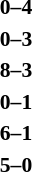<table style="font-size:90%; margin: 0 auto;">
<tr>
<td align="right"><strong></strong></td>
<td align="center"><strong>0–4</strong></td>
<td><strong></strong></td>
</tr>
<tr>
<td align="right"><strong></strong></td>
<td align="center"><strong>0–3</strong></td>
<td><strong></strong></td>
</tr>
<tr>
<td align="right"><strong></strong></td>
<td align="center"><strong>8–3</strong></td>
<td><strong></strong></td>
</tr>
<tr>
<td align="right"><strong></strong></td>
<td align="center"><strong>0–1</strong></td>
<td><strong></strong></td>
</tr>
<tr>
<td align="right"><strong></strong></td>
<td align="center"><strong>6–1</strong></td>
<td><strong></strong></td>
</tr>
<tr>
<td align="right"><strong></strong></td>
<td align="center"><strong>5–0</strong></td>
<td><strong></strong></td>
</tr>
</table>
